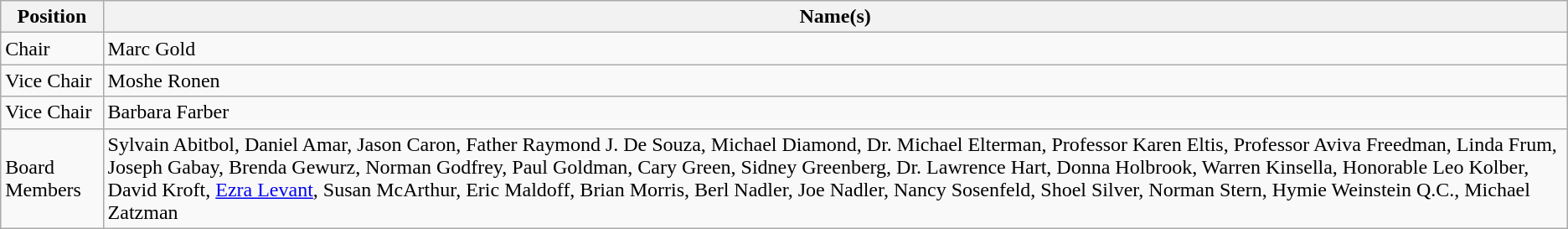<table class="wikitable sortable mw-collapsible">
<tr>
<th>Position</th>
<th>Name(s)</th>
</tr>
<tr>
<td>Chair</td>
<td>Marc Gold</td>
</tr>
<tr>
<td>Vice Chair</td>
<td>Moshe Ronen</td>
</tr>
<tr>
<td>Vice Chair</td>
<td>Barbara Farber</td>
</tr>
<tr>
<td>Board Members</td>
<td>Sylvain Abitbol, Daniel Amar, Jason Caron, Father Raymond J. De Souza, Michael Diamond, Dr. Michael Elterman, Professor Karen Eltis, Professor Aviva Freedman, Linda Frum, Joseph Gabay, Brenda Gewurz, Norman Godfrey, Paul Goldman, Cary Green, Sidney Greenberg, Dr. Lawrence Hart, Donna Holbrook, Warren Kinsella, Honorable Leo Kolber, David Kroft, <a href='#'>Ezra Levant</a>, Susan McArthur, Eric Maldoff, Brian Morris, Berl Nadler, Joe Nadler, Nancy Sosenfeld, Shoel Silver, Norman Stern, Hymie Weinstein Q.C., Michael Zatzman</td>
</tr>
</table>
